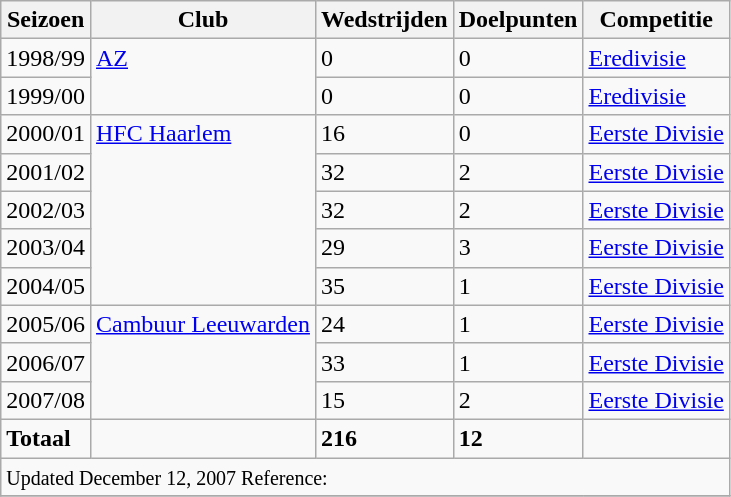<table class="wikitable">
<tr>
<th>Seizoen</th>
<th>Club</th>
<th>Wedstrijden</th>
<th>Doelpunten</th>
<th>Competitie</th>
</tr>
<tr>
<td>1998/99</td>
<td rowspan=2 valign=top><a href='#'>AZ</a></td>
<td>0</td>
<td>0</td>
<td> <a href='#'>Eredivisie</a></td>
</tr>
<tr>
<td>1999/00</td>
<td>0</td>
<td>0</td>
<td> <a href='#'>Eredivisie</a></td>
</tr>
<tr>
<td>2000/01</td>
<td rowspan=5 valign=top><a href='#'>HFC Haarlem</a></td>
<td>16</td>
<td>0</td>
<td> <a href='#'>Eerste Divisie</a></td>
</tr>
<tr>
<td>2001/02</td>
<td>32</td>
<td>2</td>
<td> <a href='#'>Eerste Divisie</a></td>
</tr>
<tr>
<td>2002/03</td>
<td>32</td>
<td>2</td>
<td> <a href='#'>Eerste Divisie</a></td>
</tr>
<tr>
<td>2003/04</td>
<td>29</td>
<td>3</td>
<td> <a href='#'>Eerste Divisie</a></td>
</tr>
<tr>
<td>2004/05</td>
<td>35</td>
<td>1</td>
<td> <a href='#'>Eerste Divisie</a></td>
</tr>
<tr>
<td>2005/06</td>
<td rowspan=3 valign=top><a href='#'>Cambuur Leeuwarden</a></td>
<td>24</td>
<td>1</td>
<td> <a href='#'>Eerste Divisie</a></td>
</tr>
<tr>
<td>2006/07</td>
<td>33</td>
<td>1</td>
<td> <a href='#'>Eerste Divisie</a></td>
</tr>
<tr>
<td>2007/08</td>
<td>15</td>
<td>2</td>
<td> <a href='#'>Eerste Divisie</a></td>
</tr>
<tr>
<td><strong>Totaal</strong></td>
<td></td>
<td><strong>216</strong></td>
<td><strong>12</strong></td>
<td></td>
</tr>
<tr>
<td colspan="12"><small>Updated December 12, 2007 Reference:</small></td>
</tr>
<tr>
</tr>
</table>
